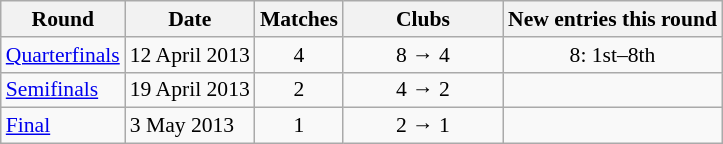<table class="wikitable" style="text-align:left; font-size:90%;">
<tr>
<th>Round</th>
<th>Date</th>
<th>Matches</th>
<th width=100>Clubs</th>
<th>New entries this round</th>
</tr>
<tr>
<td><a href='#'>Quarterfinals</a></td>
<td>12 April 2013</td>
<td align=center>4</td>
<td align=center>8 → 4</td>
<td align=center>8: 1st–8th</td>
</tr>
<tr>
<td><a href='#'>Semifinals</a></td>
<td>19 April 2013</td>
<td align=center>2</td>
<td align=center>4 → 2</td>
<td></td>
</tr>
<tr>
<td><a href='#'>Final</a></td>
<td>3 May 2013</td>
<td align=center>1</td>
<td align=center>2 → 1</td>
<td></td>
</tr>
</table>
